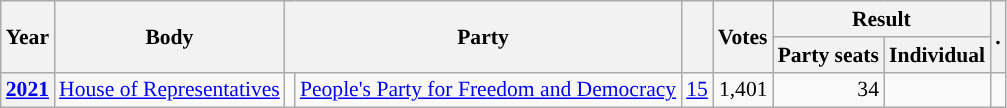<table class="wikitable plainrowheaders sortable" border=2 cellpadding=4 cellspacing=0 style="border: 1px #aaa solid; font-size: 90%; text-align:center;">
<tr>
<th scope="col" rowspan=2>Year</th>
<th scope="col" rowspan=2>Body</th>
<th scope="col" colspan=2 rowspan=2>Party</th>
<th scope="col" rowspan=2></th>
<th scope="col" rowspan=2>Votes</th>
<th scope="colgroup" colspan=2>Result</th>
<th scope="col" rowspan=2 class="unsortable">.</th>
</tr>
<tr>
<th scope="col">Party seats</th>
<th scope="col">Individual</th>
</tr>
<tr>
<th scope="row"><a href='#'>2021</a></th>
<td><a href='#'>House of Representatives</a></td>
<td style="background-color:"></td>
<td><a href='#'>People's Party for Freedom and Democracy</a></td>
<td style=text-align:right><a href='#'>15</a></td>
<td style=text-align:right>1,401</td>
<td style=text-align:right>34</td>
<td></td>
<td></td>
</tr>
</table>
